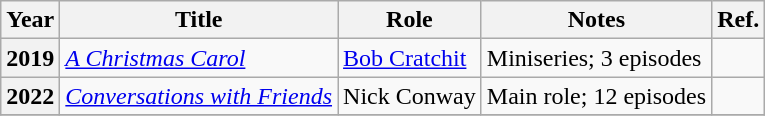<table class="wikitable plainrowheaders sortable"  style=font-size:100%>
<tr>
<th scope="col">Year</th>
<th scope="col">Title</th>
<th scope="col">Role</th>
<th scope="col" class="unsortable">Notes</th>
<th>Ref.</th>
</tr>
<tr>
<th scope=row>2019</th>
<td><em><a href='#'>A Christmas Carol</a></em></td>
<td><a href='#'>Bob Cratchit</a></td>
<td>Miniseries; 3 episodes</td>
<td></td>
</tr>
<tr>
<th scope=row>2022</th>
<td><em><a href='#'>Conversations with Friends</a></em></td>
<td>Nick Conway</td>
<td>Main role; 12 episodes</td>
<td></td>
</tr>
<tr>
</tr>
</table>
